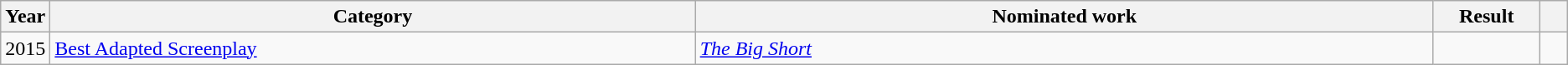<table class=wikitable>
<tr>
<th scope="col" style="width:1em;">Year</th>
<th scope="col" style="width:34em;">Category</th>
<th scope="col" style="width:39em;">Nominated work</th>
<th scope="col" style="width:5em;">Result</th>
<th scope="col" style="width:1em;"></th>
</tr>
<tr>
<td>2015</td>
<td><a href='#'>Best Adapted Screenplay</a></td>
<td><em><a href='#'>The Big Short</a></em></td>
<td></td>
<td></td>
</tr>
</table>
